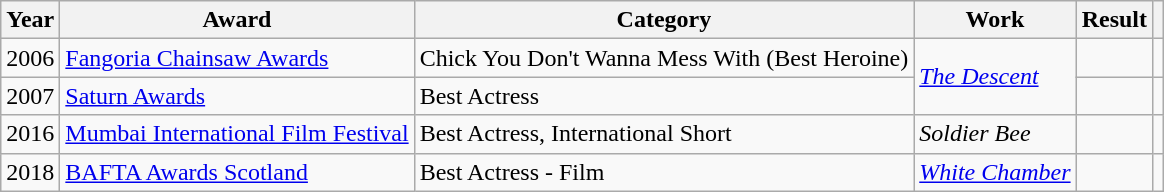<table class="wikitable">
<tr>
<th>Year</th>
<th>Award</th>
<th>Category</th>
<th>Work</th>
<th>Result</th>
<th></th>
</tr>
<tr>
<td>2006</td>
<td><a href='#'>Fangoria Chainsaw Awards</a></td>
<td>Chick You Don't Wanna Mess With (Best Heroine)</td>
<td rowspan="2"><em><a href='#'>The Descent</a></em></td>
<td></td>
<td style="text-align:center;"></td>
</tr>
<tr>
<td>2007</td>
<td><a href='#'>Saturn Awards</a></td>
<td Best Actress>Best Actress</td>
<td></td>
<td style="text-align:center;"></td>
</tr>
<tr>
<td>2016</td>
<td><a href='#'>Mumbai International Film Festival</a></td>
<td>Best Actress, International Short</td>
<td><em>Soldier Bee</em></td>
<td></td>
<td style="text-align:center;"></td>
</tr>
<tr>
<td>2018</td>
<td><a href='#'>BAFTA Awards Scotland</a></td>
<td>Best Actress - Film</td>
<td><em><a href='#'>White Chamber</a></em></td>
<td></td>
<td style="text-align:center;"></td>
</tr>
</table>
